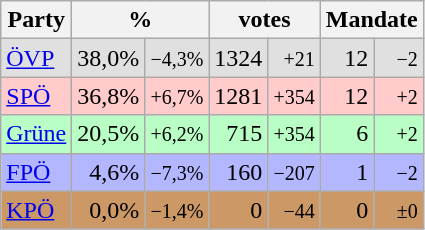<table class="wikitable"  border="0">
<tr>
<th align="left">Party</th>
<th align="center" colspan="2">%</th>
<th align="center" colspan="2">votes</th>
<th align="center" colspan="2">Mandate</th>
</tr>
<tr --- style="background:#E0E0E0;">
<td><a href='#'>ÖVP</a></td>
<td align="right">38,0%</td>
<td align="right"><small>−4,3%</small></td>
<td align="right">1324</td>
<td align="right"><small>+21</small></td>
<td align="right">12</td>
<td align="right"><small>−2</small></td>
</tr>
<tr --- style="background:#FFCBCB;">
<td><a href='#'>SPÖ</a></td>
<td align="right">36,8%</td>
<td align="right"><small>+6,7%</small></td>
<td align="right">1281</td>
<td align="right"><small>+354</small></td>
<td align="right">12</td>
<td align="right"><small>+2</small></td>
</tr>
<tr --- style="background:#B9FFC5;">
<td><a href='#'>Grüne</a></td>
<td align="right">20,5%</td>
<td align="right"><small>+6,2%</small></td>
<td align="right">715</td>
<td align="right"><small>+354</small></td>
<td align="right">6</td>
<td align="right"><small>+2</small></td>
</tr>
<tr --- style="background:#B3B7FF;">
<td><a href='#'>FPÖ</a></td>
<td align="right">4,6%</td>
<td align="right"><small>−7,3%</small></td>
<td align="right">160</td>
<td align="right"><small>−207</small></td>
<td align="right">1</td>
<td align="right"><small>−2</small></td>
</tr>
<tr ---- style="background:#CC9966;">
<td><a href='#'>KPÖ</a></td>
<td align="right">0,0%</td>
<td align="right"><small>−1,4%</small></td>
<td align="right">0</td>
<td align="right"><small>−44</small></td>
<td align="right">0</td>
<td align="right"><small>±0</small></td>
</tr>
</table>
